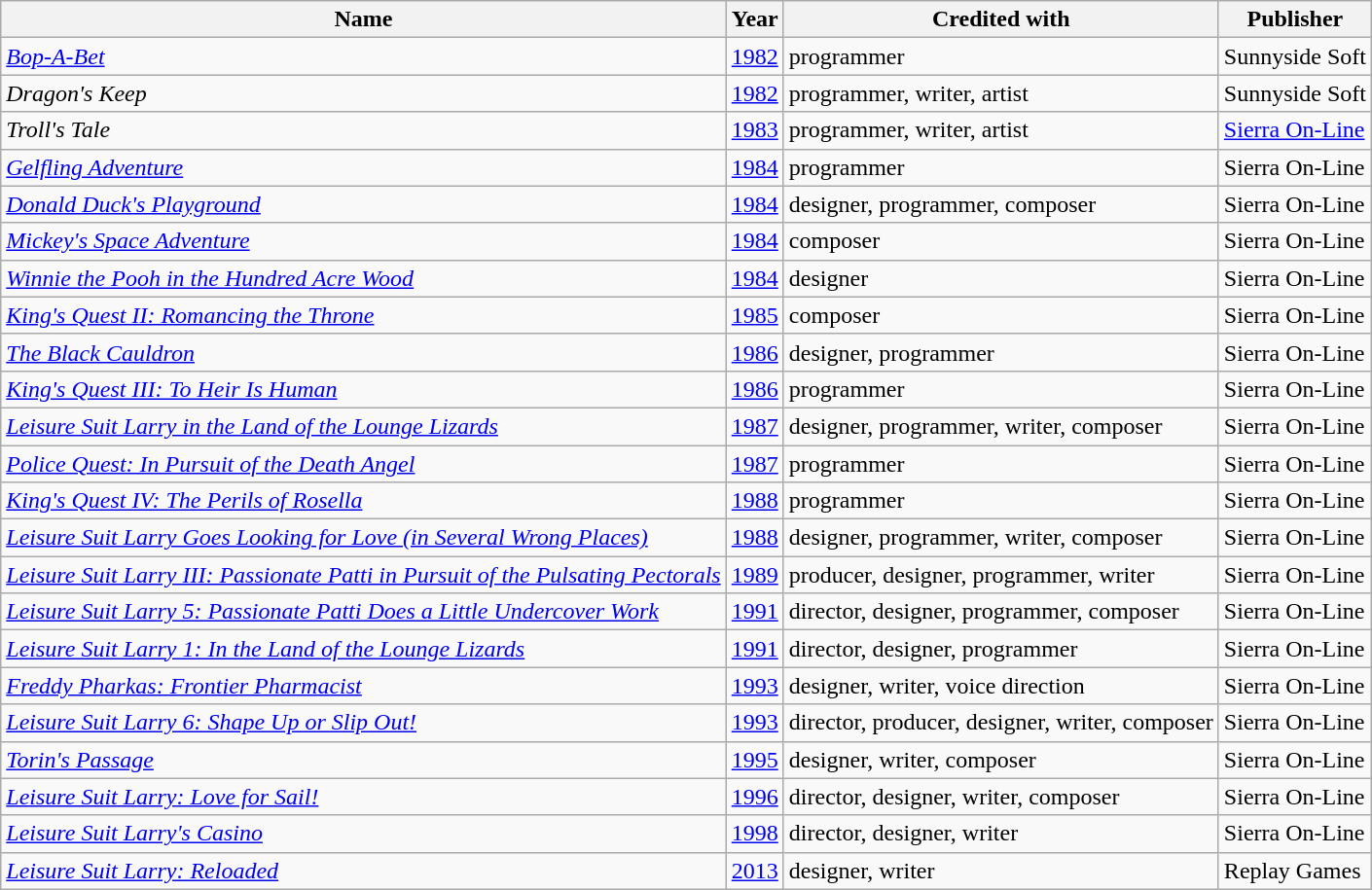<table class="wikitable sortable" border="1">
<tr>
<th scope="col">Name</th>
<th scope="col">Year</th>
<th scope="col">Credited with</th>
<th scope="col">Publisher</th>
</tr>
<tr>
<td><em><a href='#'>Bop-A-Bet</a></em></td>
<td><a href='#'>1982</a></td>
<td>programmer</td>
<td>Sunnyside Soft</td>
</tr>
<tr>
<td><em>Dragon's Keep</em></td>
<td><a href='#'>1982</a></td>
<td>programmer, writer, artist</td>
<td>Sunnyside Soft</td>
</tr>
<tr>
<td><em>Troll's Tale</em></td>
<td><a href='#'>1983</a></td>
<td>programmer, writer, artist</td>
<td><a href='#'>Sierra On-Line</a></td>
</tr>
<tr>
<td><em><a href='#'>Gelfling Adventure</a></em></td>
<td><a href='#'>1984</a></td>
<td>programmer</td>
<td>Sierra On-Line</td>
</tr>
<tr>
<td><em><a href='#'>Donald Duck's Playground</a></em></td>
<td><a href='#'>1984</a></td>
<td>designer, programmer, composer</td>
<td>Sierra On-Line</td>
</tr>
<tr>
<td><em><a href='#'>Mickey's Space Adventure</a></em></td>
<td><a href='#'>1984</a></td>
<td>composer</td>
<td>Sierra On-Line</td>
</tr>
<tr>
<td><em><a href='#'>Winnie the Pooh in the Hundred Acre Wood</a></em></td>
<td><a href='#'>1984</a></td>
<td>designer</td>
<td>Sierra On-Line</td>
</tr>
<tr>
<td><em><a href='#'>King's Quest II: Romancing the Throne</a></em></td>
<td><a href='#'>1985</a></td>
<td>composer</td>
<td>Sierra On-Line</td>
</tr>
<tr>
<td><em><a href='#'>The Black Cauldron</a></em></td>
<td><a href='#'>1986</a></td>
<td>designer, programmer</td>
<td>Sierra On-Line</td>
</tr>
<tr>
<td><em><a href='#'>King's Quest III: To Heir Is Human</a></em></td>
<td><a href='#'>1986</a></td>
<td>programmer</td>
<td>Sierra On-Line</td>
</tr>
<tr>
<td><em><a href='#'>Leisure Suit Larry in the Land of the Lounge Lizards</a></em></td>
<td><a href='#'>1987</a></td>
<td>designer, programmer, writer, composer</td>
<td>Sierra On-Line</td>
</tr>
<tr>
<td><em><a href='#'>Police Quest: In Pursuit of the Death Angel</a></em></td>
<td><a href='#'>1987</a></td>
<td>programmer</td>
<td>Sierra On-Line</td>
</tr>
<tr>
<td><em><a href='#'>King's Quest IV: The Perils of Rosella</a></em></td>
<td><a href='#'>1988</a></td>
<td>programmer</td>
<td>Sierra On-Line</td>
</tr>
<tr>
<td><em><a href='#'>Leisure Suit Larry Goes Looking for Love (in Several Wrong Places)</a></em></td>
<td><a href='#'>1988</a></td>
<td>designer, programmer, writer, composer</td>
<td>Sierra On-Line</td>
</tr>
<tr>
<td><em><a href='#'>Leisure Suit Larry III: Passionate Patti in Pursuit of the Pulsating Pectorals</a></em></td>
<td><a href='#'>1989</a></td>
<td>producer, designer, programmer, writer</td>
<td>Sierra On-Line</td>
</tr>
<tr>
<td><em><a href='#'>Leisure Suit Larry 5: Passionate Patti Does a Little Undercover Work</a></em></td>
<td><a href='#'>1991</a></td>
<td>director, designer, programmer, composer</td>
<td>Sierra On-Line</td>
</tr>
<tr>
<td><em><a href='#'>Leisure Suit Larry 1: In the Land of the Lounge Lizards</a></em></td>
<td><a href='#'>1991</a></td>
<td>director, designer, programmer</td>
<td>Sierra On-Line</td>
</tr>
<tr>
<td><em><a href='#'>Freddy Pharkas: Frontier Pharmacist</a></em></td>
<td><a href='#'>1993</a></td>
<td>designer, writer, voice direction</td>
<td>Sierra On-Line</td>
</tr>
<tr>
<td><em><a href='#'>Leisure Suit Larry 6: Shape Up or Slip Out!</a></em></td>
<td><a href='#'>1993</a></td>
<td>director, producer, designer, writer, composer</td>
<td>Sierra On-Line</td>
</tr>
<tr>
<td><em><a href='#'>Torin's Passage</a></em></td>
<td><a href='#'>1995</a></td>
<td>designer, writer, composer</td>
<td>Sierra On-Line</td>
</tr>
<tr>
<td><em><a href='#'>Leisure Suit Larry: Love for Sail!</a></em></td>
<td><a href='#'>1996</a></td>
<td>director, designer, writer, composer</td>
<td>Sierra On-Line</td>
</tr>
<tr>
<td><em><a href='#'>Leisure Suit Larry's Casino</a></em></td>
<td><a href='#'>1998</a></td>
<td>director, designer, writer</td>
<td>Sierra On-Line</td>
</tr>
<tr>
<td><em><a href='#'>Leisure Suit Larry: Reloaded</a></em></td>
<td><a href='#'>2013</a></td>
<td>designer, writer</td>
<td>Replay Games</td>
</tr>
</table>
